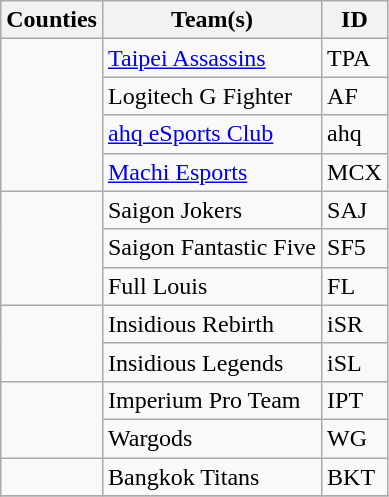<table class="wikitable">
<tr>
<th>Counties</th>
<th>Team(s)</th>
<th>ID</th>
</tr>
<tr>
<td rowspan=4></td>
<td> <a href='#'>Taipei Assassins</a></td>
<td>TPA</td>
</tr>
<tr>
<td> Logitech G Fighter</td>
<td>AF</td>
</tr>
<tr>
<td> <a href='#'>ahq eSports Club</a></td>
<td>ahq</td>
</tr>
<tr>
<td> <a href='#'>Machi Esports</a></td>
<td>MCX</td>
</tr>
<tr>
<td rowspan=3></td>
<td> Saigon Jokers</td>
<td>SAJ</td>
</tr>
<tr>
<td> Saigon Fantastic Five</td>
<td>SF5</td>
</tr>
<tr>
<td> Full Louis</td>
<td>FL</td>
</tr>
<tr>
<td rowspan="2"></td>
<td> Insidious Rebirth</td>
<td>iSR</td>
</tr>
<tr>
<td> Insidious Legends</td>
<td>iSL</td>
</tr>
<tr>
<td rowspan="2"></td>
<td> Imperium Pro Team</td>
<td>IPT</td>
</tr>
<tr>
<td> Wargods</td>
<td>WG</td>
</tr>
<tr>
<td></td>
<td> Bangkok Titans</td>
<td>BKT</td>
</tr>
<tr>
</tr>
</table>
